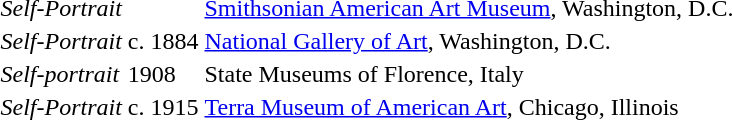<table>
<tr>
<td><em>Self-Portrait</em></td>
<td></td>
<td><a href='#'>Smithsonian American Art Museum</a>, Washington, D.C.</td>
</tr>
<tr>
<td><em>Self-Portrait</em></td>
<td>c. 1884</td>
<td><a href='#'>National Gallery of Art</a>, Washington, D.C.</td>
</tr>
<tr>
<td><em>Self-portrait</em></td>
<td>1908</td>
<td>State Museums of Florence, Italy</td>
</tr>
<tr>
<td><em>Self-Portrait</em></td>
<td>c. 1915</td>
<td><a href='#'>Terra Museum of American Art</a>, Chicago, Illinois</td>
</tr>
</table>
